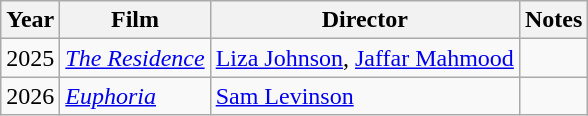<table class="wikitable">
<tr>
<th>Year</th>
<th>Film</th>
<th>Director</th>
<th>Notes</th>
</tr>
<tr>
<td>2025</td>
<td><a href='#'><em>The Residence</em></a></td>
<td><a href='#'>Liza Johnson</a>, <a href='#'>Jaffar Mahmood</a></td>
<td></td>
</tr>
<tr>
<td>2026</td>
<td><a href='#'><em>Euphoria</em></a></td>
<td><a href='#'>Sam Levinson</a></td>
<td></td>
</tr>
</table>
